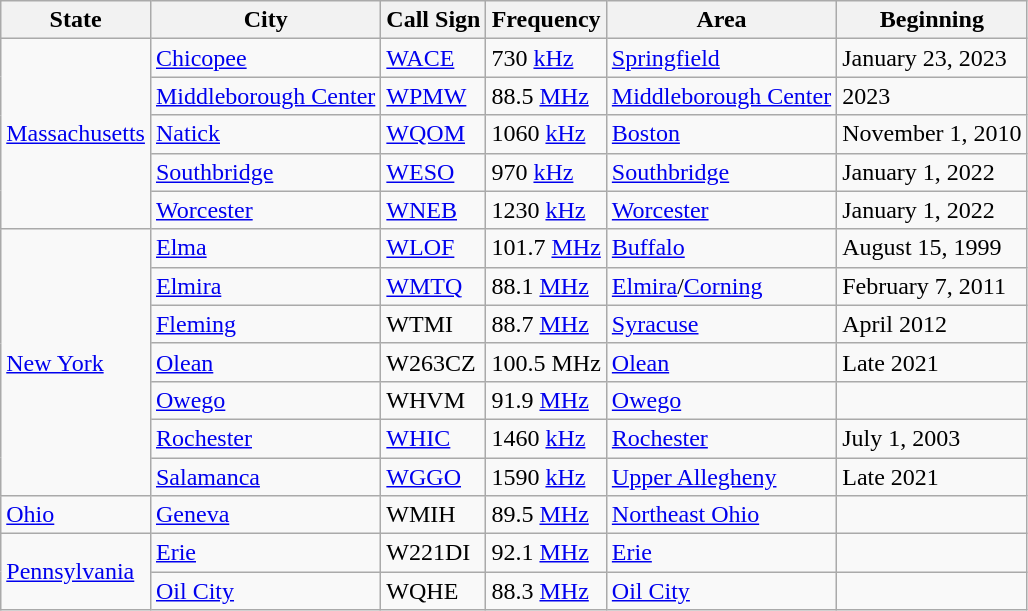<table class="wikitable">
<tr>
<th>State</th>
<th>City</th>
<th>Call Sign</th>
<th>Frequency</th>
<th>Area</th>
<th>Beginning</th>
</tr>
<tr>
<td rowspan="5"><a href='#'>Massachusetts</a></td>
<td><a href='#'>Chicopee</a></td>
<td><a href='#'>WACE</a></td>
<td>730 <a href='#'>kHz</a></td>
<td><a href='#'>Springfield</a></td>
<td>January 23, 2023</td>
</tr>
<tr>
<td><a href='#'>Middleborough Center</a></td>
<td><a href='#'>WPMW</a></td>
<td>88.5 <a href='#'>MHz</a></td>
<td><a href='#'>Middleborough Center</a></td>
<td>2023</td>
</tr>
<tr>
<td><a href='#'>Natick</a></td>
<td><a href='#'>WQOM</a></td>
<td>1060 <a href='#'>kHz</a></td>
<td><a href='#'>Boston</a></td>
<td>November 1, 2010</td>
</tr>
<tr>
<td><a href='#'>Southbridge</a></td>
<td><a href='#'>WESO</a></td>
<td>970 <a href='#'>kHz</a></td>
<td><a href='#'>Southbridge</a></td>
<td>January 1, 2022</td>
</tr>
<tr>
<td><a href='#'>Worcester</a></td>
<td><a href='#'>WNEB</a></td>
<td>1230 <a href='#'>kHz</a></td>
<td><a href='#'>Worcester</a></td>
<td>January 1, 2022</td>
</tr>
<tr>
<td rowspan="7"><a href='#'>New York</a></td>
<td><a href='#'>Elma</a></td>
<td><a href='#'>WLOF</a></td>
<td>101.7 <a href='#'>MHz</a></td>
<td><a href='#'>Buffalo</a></td>
<td>August 15, 1999</td>
</tr>
<tr>
<td><a href='#'>Elmira</a></td>
<td><a href='#'>WMTQ</a></td>
<td>88.1 <a href='#'>MHz</a></td>
<td><a href='#'>Elmira</a>/<a href='#'>Corning</a></td>
<td>February 7, 2011</td>
</tr>
<tr>
<td><a href='#'>Fleming</a></td>
<td>WTMI</td>
<td>88.7 <a href='#'>MHz</a></td>
<td><a href='#'>Syracuse</a></td>
<td>April 2012</td>
</tr>
<tr>
<td><a href='#'>Olean</a></td>
<td>W263CZ</td>
<td>100.5 MHz</td>
<td><a href='#'>Olean</a></td>
<td>Late 2021</td>
</tr>
<tr>
<td><a href='#'>Owego</a></td>
<td>WHVM</td>
<td>91.9 <a href='#'>MHz</a></td>
<td><a href='#'>Owego</a></td>
<td></td>
</tr>
<tr>
<td><a href='#'>Rochester</a></td>
<td><a href='#'>WHIC</a></td>
<td>1460 <a href='#'>kHz</a></td>
<td><a href='#'>Rochester</a></td>
<td>July 1, 2003</td>
</tr>
<tr>
<td><a href='#'>Salamanca</a></td>
<td><a href='#'>WGGO</a></td>
<td>1590 <a href='#'>kHz</a></td>
<td><a href='#'>Upper Allegheny</a></td>
<td>Late 2021</td>
</tr>
<tr>
<td><a href='#'>Ohio</a></td>
<td><a href='#'>Geneva</a></td>
<td>WMIH</td>
<td>89.5 <a href='#'>MHz</a></td>
<td><a href='#'>Northeast Ohio</a></td>
<td></td>
</tr>
<tr>
<td rowspan="2"><a href='#'>Pennsylvania</a></td>
<td><a href='#'>Erie</a></td>
<td>W221DI</td>
<td>92.1 <a href='#'>MHz</a></td>
<td><a href='#'>Erie</a></td>
<td></td>
</tr>
<tr>
<td><a href='#'>Oil City</a></td>
<td>WQHE</td>
<td>88.3 <a href='#'>MHz</a></td>
<td><a href='#'>Oil City</a></td>
<td></td>
</tr>
</table>
